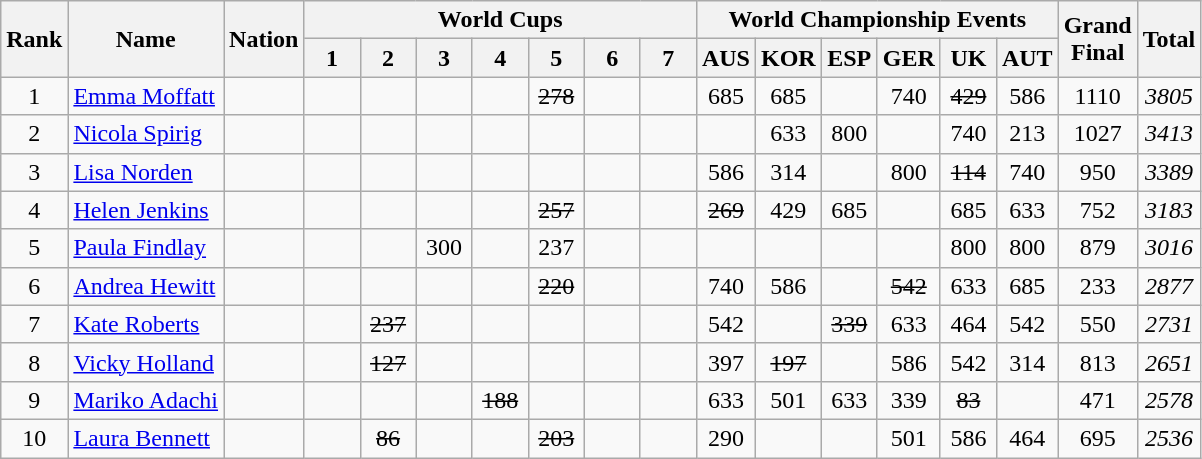<table class="wikitable">
<tr>
<th rowspan="2">Rank</th>
<th rowspan="2">Name</th>
<th rowspan="2">Nation</th>
<th colspan="7">World Cups</th>
<th colspan="6">World Championship Events</th>
<th rowspan="2">Grand<br>Final</th>
<th rowspan="2">Total</th>
</tr>
<tr>
<th width="30em">1</th>
<th width="30em">2</th>
<th width="30em">3</th>
<th width="30em">4</th>
<th width="30em">5</th>
<th width="30em">6</th>
<th width="30em">7</th>
<th width="30em">AUS</th>
<th width="30em">KOR</th>
<th width="30em">ESP</th>
<th width="30em">GER</th>
<th width="30em">UK</th>
<th width="30em">AUT</th>
</tr>
<tr align="center">
<td>1</td>
<td align="left"><a href='#'>Emma Moffatt</a></td>
<td align="left"></td>
<td></td>
<td></td>
<td></td>
<td></td>
<td><s>278</s></td>
<td></td>
<td></td>
<td>685</td>
<td>685</td>
<td></td>
<td>740</td>
<td><s>429</s></td>
<td>586</td>
<td>1110</td>
<td><em>3805</em></td>
</tr>
<tr align="center">
<td>2</td>
<td align="left"><a href='#'>Nicola Spirig</a></td>
<td align="left"></td>
<td></td>
<td></td>
<td></td>
<td></td>
<td></td>
<td></td>
<td></td>
<td></td>
<td>633</td>
<td>800</td>
<td></td>
<td>740</td>
<td>213</td>
<td>1027</td>
<td><em>3413</em></td>
</tr>
<tr align="center">
<td>3</td>
<td align="left"><a href='#'>Lisa Norden</a></td>
<td align="left"></td>
<td></td>
<td></td>
<td></td>
<td></td>
<td></td>
<td></td>
<td></td>
<td>586</td>
<td>314</td>
<td></td>
<td>800</td>
<td><s>114</s></td>
<td>740</td>
<td>950</td>
<td><em>3389</em></td>
</tr>
<tr align="center">
<td>4</td>
<td align="left"><a href='#'>Helen Jenkins</a></td>
<td align="left"></td>
<td></td>
<td></td>
<td></td>
<td></td>
<td><s>257</s></td>
<td></td>
<td></td>
<td><s>269</s></td>
<td>429</td>
<td>685</td>
<td></td>
<td>685</td>
<td>633</td>
<td>752</td>
<td><em>3183</em></td>
</tr>
<tr align="center">
<td>5</td>
<td align="left"><a href='#'>Paula Findlay</a></td>
<td align="left"></td>
<td></td>
<td></td>
<td>300</td>
<td></td>
<td>237</td>
<td></td>
<td></td>
<td></td>
<td></td>
<td></td>
<td></td>
<td>800</td>
<td>800</td>
<td>879</td>
<td><em>3016</em></td>
</tr>
<tr align="center">
<td>6</td>
<td align="left"><a href='#'>Andrea Hewitt</a></td>
<td align="left"></td>
<td></td>
<td></td>
<td></td>
<td></td>
<td><s>220</s></td>
<td></td>
<td></td>
<td>740</td>
<td>586</td>
<td></td>
<td><s>542</s></td>
<td>633</td>
<td>685</td>
<td>233</td>
<td><em>2877</em></td>
</tr>
<tr align="center">
<td>7</td>
<td align="left"><a href='#'>Kate Roberts</a></td>
<td align="left"></td>
<td></td>
<td><s>237</s></td>
<td></td>
<td></td>
<td></td>
<td></td>
<td></td>
<td>542</td>
<td></td>
<td><s>339</s></td>
<td>633</td>
<td>464</td>
<td>542</td>
<td>550</td>
<td><em>2731</em></td>
</tr>
<tr align="center">
<td>8</td>
<td align="left"><a href='#'>Vicky Holland</a></td>
<td align="left"></td>
<td></td>
<td><s>127</s></td>
<td></td>
<td></td>
<td></td>
<td></td>
<td></td>
<td>397</td>
<td><s>197</s></td>
<td></td>
<td>586</td>
<td>542</td>
<td>314</td>
<td>813</td>
<td><em>2651</em></td>
</tr>
<tr align="center">
<td>9</td>
<td align="left"><a href='#'>Mariko Adachi</a></td>
<td align="left"></td>
<td></td>
<td></td>
<td></td>
<td><s>188</s></td>
<td></td>
<td></td>
<td></td>
<td>633</td>
<td>501</td>
<td>633</td>
<td>339</td>
<td><s>83</s></td>
<td></td>
<td>471</td>
<td><em>2578</em></td>
</tr>
<tr align="center">
<td>10</td>
<td align="left"><a href='#'>Laura Bennett</a></td>
<td align="left"></td>
<td></td>
<td><s>86</s></td>
<td></td>
<td></td>
<td><s>203</s></td>
<td></td>
<td></td>
<td>290</td>
<td></td>
<td></td>
<td>501</td>
<td>586</td>
<td>464</td>
<td>695</td>
<td><em>2536</em></td>
</tr>
</table>
